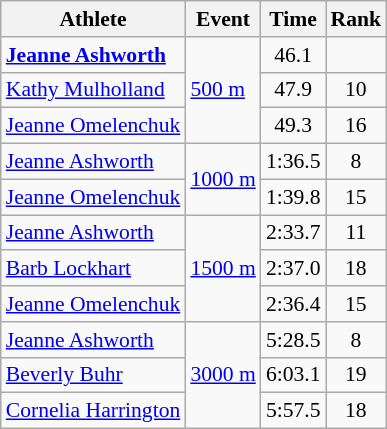<table class=wikitable style=font-size:90%;text-align:center>
<tr>
<th>Athlete</th>
<th>Event</th>
<th>Time</th>
<th>Rank</th>
</tr>
<tr>
<td align=left><strong><a href='#'>Jeanne Ashworth</a></strong></td>
<td align=left rowspan=3><a href='#'>500 m</a></td>
<td>46.1</td>
<td></td>
</tr>
<tr>
<td align=left><a href='#'>Kathy Mulholland</a></td>
<td>47.9</td>
<td>10</td>
</tr>
<tr>
<td align=left><a href='#'>Jeanne Omelenchuk</a></td>
<td>49.3</td>
<td>16</td>
</tr>
<tr>
<td align=left><a href='#'>Jeanne Ashworth</a></td>
<td align=left rowspan=2><a href='#'>1000 m</a></td>
<td>1:36.5</td>
<td>8</td>
</tr>
<tr>
<td align=left><a href='#'>Jeanne Omelenchuk</a></td>
<td>1:39.8</td>
<td>15</td>
</tr>
<tr>
<td align=left><a href='#'>Jeanne Ashworth</a></td>
<td align=left rowspan=3><a href='#'>1500 m</a></td>
<td>2:33.7</td>
<td>11</td>
</tr>
<tr>
<td align=left><a href='#'>Barb Lockhart</a></td>
<td>2:37.0</td>
<td>18</td>
</tr>
<tr>
<td align=left><a href='#'>Jeanne Omelenchuk</a></td>
<td>2:36.4</td>
<td>15</td>
</tr>
<tr>
<td align=left><a href='#'>Jeanne Ashworth</a></td>
<td align=left rowspan=3><a href='#'>3000 m</a></td>
<td>5:28.5</td>
<td>8</td>
</tr>
<tr>
<td align=left><a href='#'>Beverly Buhr</a></td>
<td>6:03.1</td>
<td>19</td>
</tr>
<tr>
<td align=left><a href='#'>Cornelia Harrington</a></td>
<td>5:57.5</td>
<td>18</td>
</tr>
</table>
